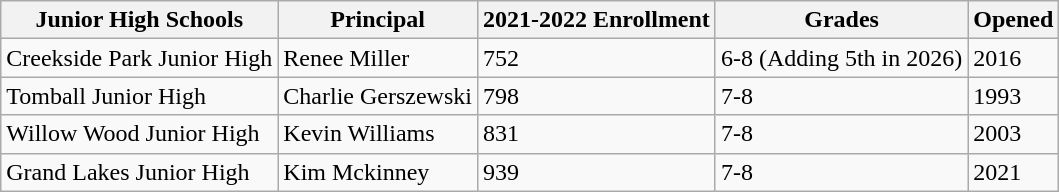<table class="wikitable sortable">
<tr>
<th>Junior High Schools</th>
<th>Principal</th>
<th>2021-2022 Enrollment</th>
<th>Grades</th>
<th>Opened</th>
</tr>
<tr>
<td>Creekside Park Junior High</td>
<td>Renee Miller</td>
<td>752</td>
<td>6-8 (Adding 5th in 2026)</td>
<td>2016</td>
</tr>
<tr>
<td>Tomball Junior High</td>
<td>Charlie Gerszewski</td>
<td>798</td>
<td>7-8</td>
<td>1993</td>
</tr>
<tr>
<td>Willow Wood Junior High</td>
<td>Kevin Williams</td>
<td>831</td>
<td>7-8</td>
<td>2003</td>
</tr>
<tr>
<td>Grand Lakes Junior High</td>
<td>Kim Mckinney</td>
<td>939</td>
<td>7-8</td>
<td>2021</td>
</tr>
</table>
